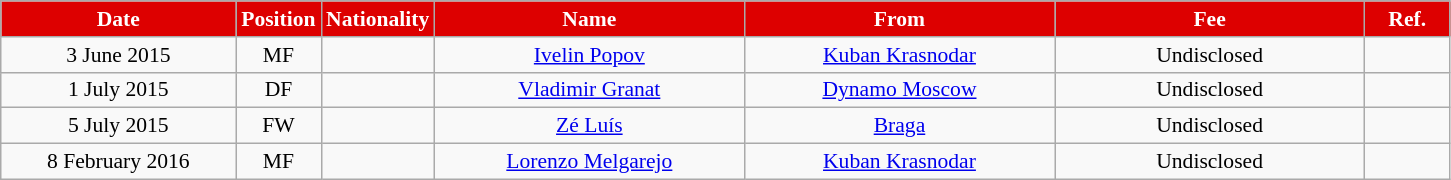<table class="wikitable"  style="text-align:center; font-size:90%; ">
<tr>
<th style="background:#DD0000; color:white; width:150px;">Date</th>
<th style="background:#DD0000; color:white; width:50px;">Position</th>
<th style="background:#DD0000; color:white; width:50px;">Nationality</th>
<th style="background:#DD0000; color:white; width:200px;">Name</th>
<th style="background:#DD0000; color:white; width:200px;">From</th>
<th style="background:#DD0000; color:white; width:200px;">Fee</th>
<th style="background:#DD0000; color:white; width:50px;">Ref.</th>
</tr>
<tr>
<td>3 June 2015</td>
<td>MF</td>
<td></td>
<td><a href='#'>Ivelin Popov</a></td>
<td><a href='#'>Kuban Krasnodar</a></td>
<td>Undisclosed</td>
<td></td>
</tr>
<tr>
<td>1 July 2015</td>
<td>DF</td>
<td></td>
<td><a href='#'>Vladimir Granat</a></td>
<td><a href='#'>Dynamo Moscow</a></td>
<td>Undisclosed</td>
<td></td>
</tr>
<tr>
<td>5 July 2015</td>
<td>FW</td>
<td></td>
<td><a href='#'>Zé Luís</a></td>
<td><a href='#'>Braga</a></td>
<td>Undisclosed</td>
<td></td>
</tr>
<tr>
<td>8 February 2016</td>
<td>MF</td>
<td></td>
<td><a href='#'>Lorenzo Melgarejo</a></td>
<td><a href='#'>Kuban Krasnodar</a></td>
<td>Undisclosed</td>
<td></td>
</tr>
</table>
